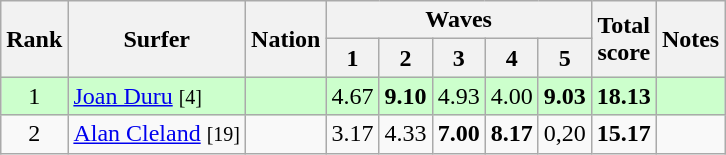<table class="wikitable sortable" style="text-align:center">
<tr>
<th rowspan=2>Rank</th>
<th rowspan=2>Surfer</th>
<th rowspan=2>Nation</th>
<th colspan=5>Waves</th>
<th rowspan=2>Total<br>score</th>
<th rowspan=2>Notes</th>
</tr>
<tr>
<th>1</th>
<th>2</th>
<th>3</th>
<th>4</th>
<th>5</th>
</tr>
<tr bgcolor=ccffcc>
<td>1</td>
<td align=left><a href='#'>Joan Duru</a> <small>[4]</small></td>
<td align=left></td>
<td>4.67</td>
<td><strong>9.10</strong></td>
<td>4.93</td>
<td>4.00</td>
<td><strong>9.03</strong></td>
<td><strong>18.13</strong></td>
<td></td>
</tr>
<tr>
<td>2</td>
<td align=left><a href='#'>Alan Cleland</a> <small>[19]</small></td>
<td align=left></td>
<td>3.17</td>
<td>4.33</td>
<td><strong>7.00</strong></td>
<td><strong>8.17</strong></td>
<td>0,20</td>
<td><strong>15.17</strong></td>
<td></td>
</tr>
</table>
